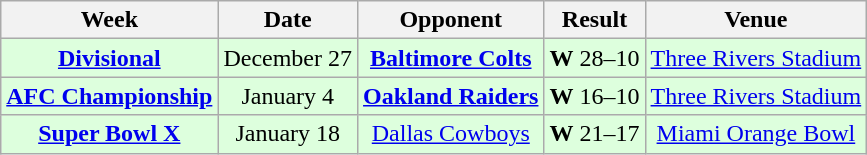<table class="wikitable" style="text-align:center">
<tr>
<th>Week</th>
<th>Date</th>
<th>Opponent</th>
<th>Result</th>
<th>Venue</th>
</tr>
<tr style="background:#dfd">
<td><strong><a href='#'>Divisional</a></strong></td>
<td>December 27</td>
<td><strong><a href='#'>Baltimore Colts</a></strong></td>
<td><strong>W</strong> 28–10</td>
<td><a href='#'>Three Rivers Stadium</a></td>
</tr>
<tr style="background:#dfd">
<td><strong><a href='#'>AFC Championship</a></strong></td>
<td>January 4</td>
<td><strong><a href='#'>Oakland Raiders</a></strong></td>
<td><strong>W</strong> 16–10</td>
<td><a href='#'>Three Rivers Stadium</a></td>
</tr>
<tr style="background:#dfd">
<td><strong><a href='#'>Super Bowl X</a></strong></td>
<td>January 18</td>
<td><a href='#'>Dallas Cowboys</a></td>
<td><strong>W</strong> 21–17</td>
<td><a href='#'>Miami Orange Bowl</a></td>
</tr>
</table>
